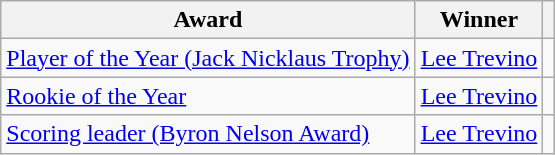<table class="wikitable">
<tr>
<th>Award</th>
<th>Winner</th>
<th></th>
</tr>
<tr>
<td><a href='#'>Player of the Year (Jack Nicklaus Trophy)</a></td>
<td> <a href='#'>Lee Trevino</a></td>
<td></td>
</tr>
<tr>
<td><a href='#'>Rookie of the Year</a></td>
<td> <a href='#'>Lee Trevino</a></td>
<td></td>
</tr>
<tr>
<td><a href='#'>Scoring leader (Byron Nelson Award)</a></td>
<td> <a href='#'>Lee Trevino</a></td>
<td></td>
</tr>
</table>
